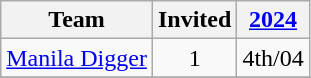<table class="wikitable" style="text-align: center">
<tr>
<th>Team</th>
<th>Invited</th>
<th><a href='#'>2024</a></th>
</tr>
<tr>
<td><a href='#'>Manila Digger</a></td>
<td>1</td>
<td>4th/04</td>
</tr>
<tr>
</tr>
</table>
